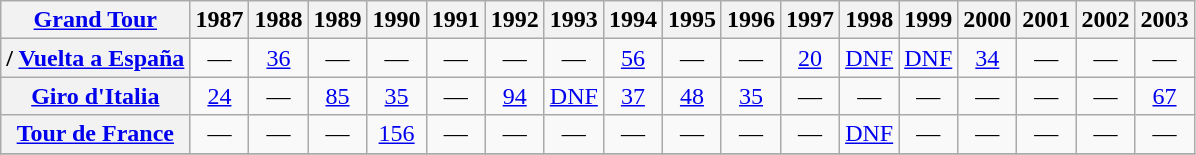<table class="wikitable plainrowheaders">
<tr>
<th scope="col"><a href='#'>Grand Tour</a></th>
<th scope="col">1987</th>
<th scope="col">1988</th>
<th scope="col">1989</th>
<th scope="col">1990</th>
<th scope="col">1991</th>
<th scope="col">1992</th>
<th scope="col">1993</th>
<th scope="col">1994</th>
<th scope="col">1995</th>
<th scope="col">1996</th>
<th scope="col">1997</th>
<th scope="col">1998</th>
<th scope="col">1999</th>
<th scope="col">2000</th>
<th scope="col">2001</th>
<th scope="col">2002</th>
<th scope="col">2003</th>
</tr>
<tr>
<th scope="row">/ <a href='#'>Vuelta a España</a></th>
<td style="text-align:center;">—</td>
<td style="text-align:center;"><a href='#'>36</a></td>
<td style="text-align:center;">—</td>
<td style="text-align:center;">—</td>
<td style="text-align:center;">—</td>
<td style="text-align:center;">—</td>
<td style="text-align:center;">—</td>
<td style="text-align:center;"><a href='#'>56</a></td>
<td style="text-align:center;">—</td>
<td style="text-align:center;">—</td>
<td style="text-align:center;"><a href='#'>20</a></td>
<td style="text-align:center;"><a href='#'>DNF</a></td>
<td style="text-align:center;"><a href='#'>DNF</a></td>
<td style="text-align:center;"><a href='#'>34</a></td>
<td style="text-align:center;">—</td>
<td style="text-align:center;">—</td>
<td style="text-align:center;">—</td>
</tr>
<tr>
<th scope="row"> <a href='#'>Giro d'Italia</a></th>
<td style="text-align:center;"><a href='#'>24</a></td>
<td style="text-align:center;">—</td>
<td style="text-align:center;"><a href='#'>85</a></td>
<td style="text-align:center;"><a href='#'>35</a></td>
<td style="text-align:center;">—</td>
<td style="text-align:center;"><a href='#'>94</a></td>
<td style="text-align:center;"><a href='#'>DNF</a></td>
<td style="text-align:center;"><a href='#'>37</a></td>
<td style="text-align:center;"><a href='#'>48</a></td>
<td style="text-align:center;"><a href='#'>35</a></td>
<td style="text-align:center;">—</td>
<td style="text-align:center;">—</td>
<td style="text-align:center;">—</td>
<td style="text-align:center;">—</td>
<td style="text-align:center;">—</td>
<td style="text-align:center;">—</td>
<td style="text-align:center;"><a href='#'>67</a></td>
</tr>
<tr>
<th scope="row"> <a href='#'>Tour de France</a></th>
<td style="text-align:center;">—</td>
<td style="text-align:center;">—</td>
<td style="text-align:center;">—</td>
<td style="text-align:center;"><a href='#'>156</a></td>
<td style="text-align:center;">—</td>
<td style="text-align:center;">—</td>
<td style="text-align:center;">—</td>
<td style="text-align:center;">—</td>
<td style="text-align:center;">—</td>
<td style="text-align:center;">—</td>
<td style="text-align:center;">—</td>
<td style="text-align:center;"><a href='#'>DNF</a></td>
<td style="text-align:center;">—</td>
<td style="text-align:center;">—</td>
<td style="text-align:center;">—</td>
<td style="text-align:center;">—</td>
<td style="text-align:center;">—</td>
</tr>
<tr>
</tr>
</table>
